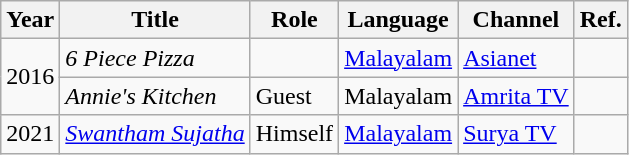<table class="wikitable sortable">
<tr>
<th>Year</th>
<th>Title</th>
<th>Role</th>
<th>Language</th>
<th>Channel</th>
<th>Ref.</th>
</tr>
<tr>
<td rowspan="2">2016</td>
<td><em>6 Piece Pizza</em></td>
<td></td>
<td><a href='#'>Malayalam</a></td>
<td><a href='#'>Asianet</a></td>
<td></td>
</tr>
<tr>
<td><em>Annie's Kitchen</em></td>
<td>Guest</td>
<td>Malayalam</td>
<td><a href='#'>Amrita TV</a></td>
<td></td>
</tr>
<tr>
<td>2021</td>
<td><em><a href='#'>Swantham Sujatha</a></em></td>
<td>Himself</td>
<td><a href='#'>Malayalam</a></td>
<td><a href='#'>Surya TV</a></td>
<td></td>
</tr>
</table>
